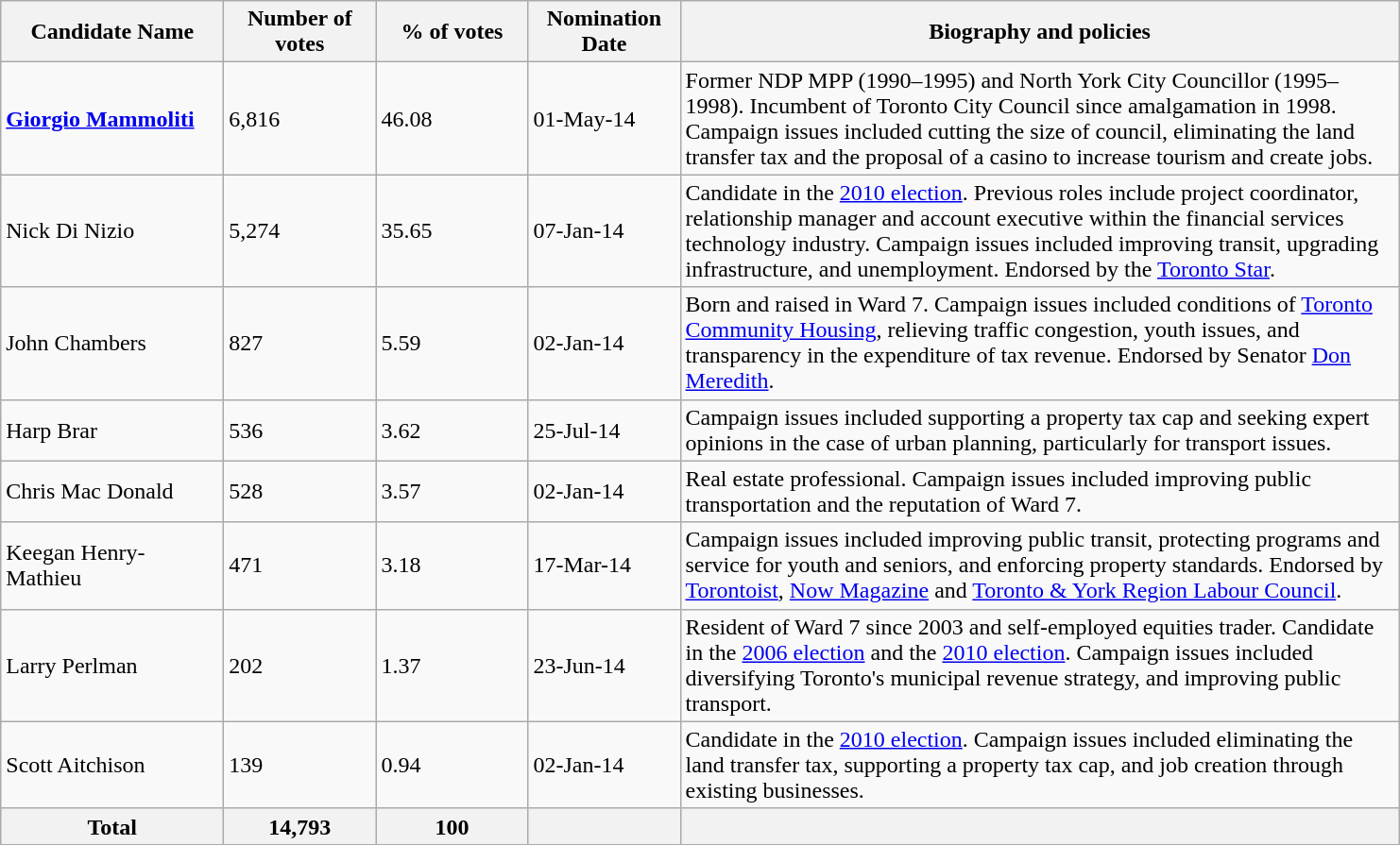<table class="wikitable">
<tr>
<th scope="col" style="width: 150px;">Candidate Name</th>
<th scope="col" style="width: 100px;">Number of votes</th>
<th scope="col" style="width: 100px;">% of votes</th>
<th scope="col" style="width: 100px;">Nomination Date</th>
<th scope="col" style="width: 500px;">Biography and policies</th>
</tr>
<tr>
<td><strong><a href='#'>Giorgio Mammoliti</a></strong></td>
<td>6,816</td>
<td>46.08</td>
<td>01-May-14</td>
<td>Former NDP MPP (1990–1995) and North York City Councillor (1995–1998). Incumbent of Toronto City Council since amalgamation in 1998. Campaign issues included cutting the size of council, eliminating the land transfer tax and the proposal of a casino to increase tourism and create jobs.</td>
</tr>
<tr>
<td>Nick Di Nizio</td>
<td>5,274</td>
<td>35.65</td>
<td>07-Jan-14</td>
<td>Candidate in the <a href='#'>2010 election</a>. Previous roles include project coordinator, relationship manager and account executive within the financial services technology industry. Campaign issues included improving transit, upgrading infrastructure, and unemployment. Endorsed by the <a href='#'>Toronto Star</a>.</td>
</tr>
<tr>
<td>John Chambers</td>
<td>827</td>
<td>5.59</td>
<td>02-Jan-14</td>
<td>Born and raised in Ward 7. Campaign issues included conditions of <a href='#'>Toronto Community Housing</a>, relieving traffic congestion, youth issues, and transparency in the expenditure of tax revenue. Endorsed by Senator <a href='#'>Don Meredith</a>.</td>
</tr>
<tr>
<td>Harp Brar</td>
<td>536</td>
<td>3.62</td>
<td>25-Jul-14</td>
<td>Campaign issues included supporting a property tax cap and seeking expert opinions in the case of urban planning, particularly for transport issues.</td>
</tr>
<tr>
<td>Chris Mac Donald</td>
<td>528</td>
<td>3.57</td>
<td>02-Jan-14</td>
<td>Real estate professional. Campaign issues included improving public transportation and the reputation of Ward 7.</td>
</tr>
<tr>
<td>Keegan Henry-Mathieu</td>
<td>471</td>
<td>3.18</td>
<td>17-Mar-14</td>
<td>Campaign issues included improving public transit, protecting programs and service for youth and seniors, and enforcing property standards. Endorsed by <a href='#'>Torontoist</a>, <a href='#'>Now Magazine</a> and <a href='#'>Toronto & York Region Labour Council</a>.</td>
</tr>
<tr>
<td>Larry Perlman</td>
<td>202</td>
<td>1.37</td>
<td>23-Jun-14</td>
<td>Resident of Ward 7 since 2003 and self-employed equities trader. Candidate in the <a href='#'>2006 election</a> and the <a href='#'>2010 election</a>. Campaign issues included diversifying Toronto's municipal revenue strategy, and improving public transport.</td>
</tr>
<tr>
<td>Scott Aitchison</td>
<td>139</td>
<td>0.94</td>
<td>02-Jan-14</td>
<td>Candidate in the <a href='#'>2010 election</a>. Campaign issues included eliminating the land transfer tax, supporting a property tax cap, and job creation through existing businesses.</td>
</tr>
<tr>
<th>Total</th>
<th>14,793</th>
<th>100</th>
<th></th>
<th></th>
</tr>
</table>
